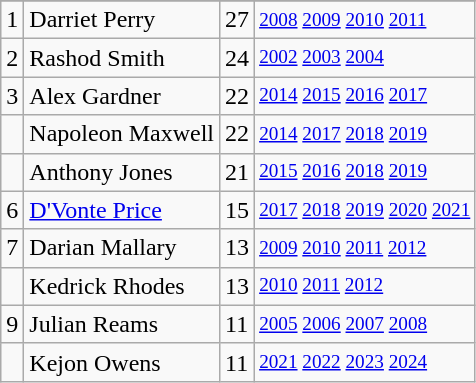<table class="wikitable">
<tr>
</tr>
<tr>
<td>1</td>
<td>Darriet Perry</td>
<td>27</td>
<td style="font-size:80%;"><a href='#'>2008</a> <a href='#'>2009</a> <a href='#'>2010</a> <a href='#'>2011</a></td>
</tr>
<tr>
<td>2</td>
<td>Rashod Smith</td>
<td>24</td>
<td style="font-size:80%;"><a href='#'>2002</a> <a href='#'>2003</a> <a href='#'>2004</a></td>
</tr>
<tr>
<td>3</td>
<td>Alex Gardner</td>
<td>22</td>
<td style="font-size:80%;"><a href='#'>2014</a> <a href='#'>2015</a> <a href='#'>2016</a> <a href='#'>2017</a></td>
</tr>
<tr>
<td></td>
<td>Napoleon Maxwell</td>
<td>22</td>
<td style="font-size:80%;"><a href='#'>2014</a> <a href='#'>2017</a> <a href='#'>2018</a> <a href='#'>2019</a></td>
</tr>
<tr>
<td></td>
<td>Anthony Jones</td>
<td>21</td>
<td style="font-size:80%;"><a href='#'>2015</a> <a href='#'>2016</a> <a href='#'>2018</a> <a href='#'>2019</a></td>
</tr>
<tr>
<td>6</td>
<td><a href='#'>D'Vonte Price</a></td>
<td>15</td>
<td style="font-size:80%;"><a href='#'>2017</a> <a href='#'>2018</a> <a href='#'>2019</a> <a href='#'>2020</a> <a href='#'>2021</a></td>
</tr>
<tr>
<td>7</td>
<td>Darian Mallary</td>
<td>13</td>
<td style="font-size:80%;"><a href='#'>2009</a> <a href='#'>2010</a> <a href='#'>2011</a> <a href='#'>2012</a></td>
</tr>
<tr>
<td></td>
<td>Kedrick Rhodes</td>
<td>13</td>
<td style="font-size:80%;"><a href='#'>2010</a> <a href='#'>2011</a> <a href='#'>2012</a></td>
</tr>
<tr>
<td>9</td>
<td>Julian Reams</td>
<td>11</td>
<td style="font-size:80%;"><a href='#'>2005</a> <a href='#'>2006</a> <a href='#'>2007</a> <a href='#'>2008</a></td>
</tr>
<tr>
<td></td>
<td>Kejon Owens</td>
<td>11</td>
<td style="font-size:80%;"><a href='#'>2021</a> <a href='#'>2022</a> <a href='#'>2023</a> <a href='#'>2024</a></td>
</tr>
</table>
